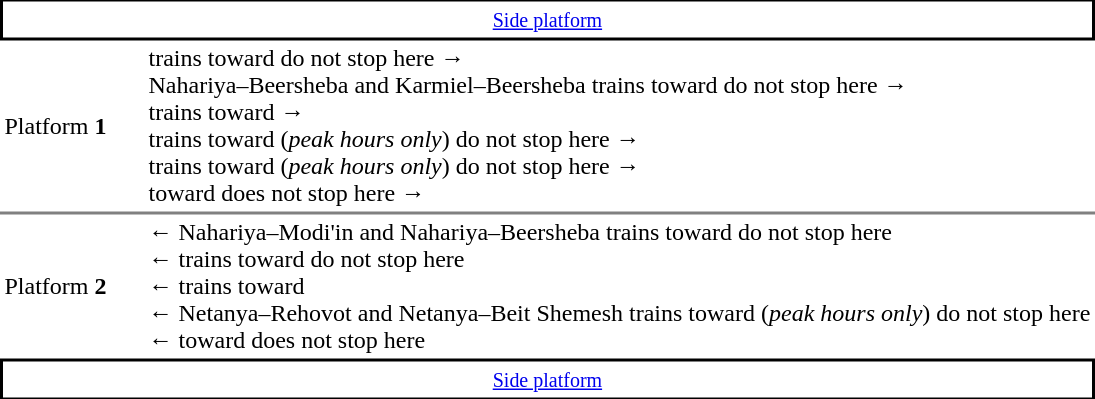<table table border=0 cellspacing=0 cellpadding=3>
<tr>
<td style="border-top:solid 1-x black;border-top:solid 1px black;border-right:solid 2px black;border-left:solid 2px black;border-bottom:solid 2px black;text-align:center;" colspan=2><small><a href='#'>Side platform</a></small></td>
</tr>
<tr>
<td style="border-bottom:solid 1px gray;" width=90>Platform <strong>1</strong></td>
<td style="border-bottom:solid 1px gray;">  trains toward  do not stop here →<br>   Nahariya–Beersheba and Karmiel–Beersheba trains toward  do not stop here →<br>  trains toward   →<br>  trains toward  (<em>peak hours only</em>) do not stop here →<br>  trains toward  (<em>peak hours only</em>) do not stop here →<br>  toward  does not stop here →</td>
</tr>
<tr>
<td style="border-top:solid 1px gray;">Platform <strong>2</strong></td>
<td style="border-top:solid 1px gray;">←   Nahariya–Modi'in and Nahariya–Beersheba trains toward  do not stop here<br>←  trains toward  do not stop here<br>←  trains toward  <br>←   Netanya–Rehovot and Netanya–Beit Shemesh trains toward  (<em>peak hours only</em>) do not stop here<br>←  toward  does not stop here</td>
</tr>
<tr>
<td style="border-top:solid 2px black;border-right:solid 2px black;border-left:solid 2px black;border-bottom:solid 1px black;text-align:center;" colspan=2><small><a href='#'>Side platform</a></small></td>
</tr>
</table>
